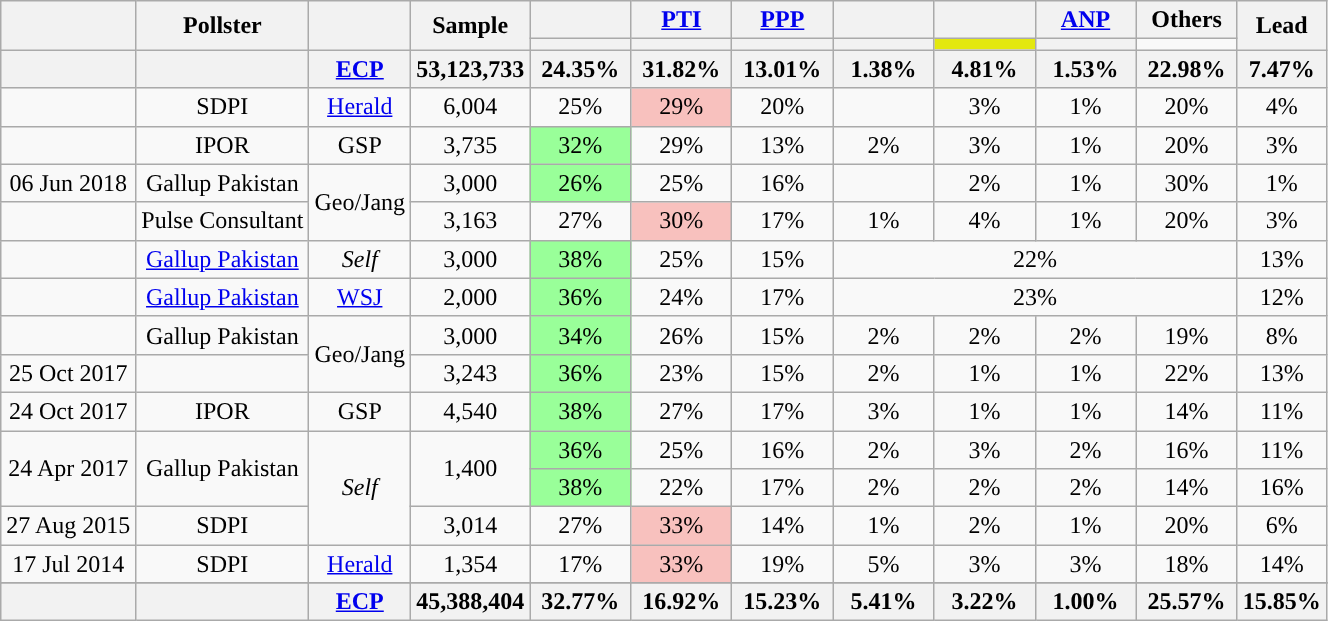<table class="wikitable sortable" style="text-align:center">
<tr>
<th rowspan="2"></th>
<th rowspan="2">Pollster</th>
<th rowspan="2"></th>
<th rowspan="2">Sample</th>
<th style="width:60px;" class="unsortable"></th>
<th style="width:60px;" class="unsortable"><a href='#'>PTI</a></th>
<th style="width:60px;" class="unsortable"><a href='#'>PPP</a></th>
<th style="width:60px;" class="unsortable"></th>
<th style="width:60px;" class="unsortable"></th>
<th style="width:60px;" class="unsortable"><a href='#'>ANP</a></th>
<th style="width:60px;" class="unsortable">Others</th>
<th class="unsortable" style="width:20px;" rowspan="2">Lead</th>
</tr>
<tr>
<th class="unsortable" style="color:inherit;background:"></th>
<th class="unsortable" style="color:inherit;background:"></th>
<th class="unsortable" style="color:inherit;background:"></th>
<th class="unsortable" style="color:inherit;background:"></th>
<th class="unsortable" style="color:inherit;background:#E3E80F; width:60px;"></th>
<th class="unsortable" style="color:inherit;background:"></th>
</tr>
<tr class=sortbottom style="background:#f2f2f2; font-weight:bold">
<th></th>
<th></th>
<th><a href='#'>ECP</a></th>
<th>53,123,733</th>
<td>24.35%</td>
<td style="background:">31.82%</td>
<td>13.01%</td>
<td>1.38%</td>
<td>4.81%</td>
<td>1.53%</td>
<td>22.98%</td>
<td style="background:">7.47%</td>
</tr>
<tr>
<td></td>
<td>SDPI</td>
<td><a href='#'>Herald</a></td>
<td>6,004</td>
<td>25%</td>
<td style="background:rgb(248, 193, 190)">29%</td>
<td>20%</td>
<td></td>
<td>3%</td>
<td>1%</td>
<td>20%</td>
<td style="background:">4%</td>
</tr>
<tr>
<td></td>
<td>IPOR</td>
<td>GSP</td>
<td>3,735</td>
<td style="background: rgb(153, 255, 153);">32%</td>
<td>29%</td>
<td>13%</td>
<td>2%</td>
<td>3%</td>
<td>1%</td>
<td>20%</td>
<td style="background:">3%</td>
</tr>
<tr>
<td>06 Jun 2018</td>
<td>Gallup Pakistan</td>
<td rowspan=2>Geo/Jang</td>
<td>3,000</td>
<td style="background: rgb(153, 255, 153);">26%</td>
<td>25%</td>
<td>16%</td>
<td></td>
<td>2%</td>
<td>1%</td>
<td>30%</td>
<td style="background:">1%</td>
</tr>
<tr>
<td></td>
<td>Pulse Consultant</td>
<td>3,163</td>
<td>27%</td>
<td style="background:rgb(248, 193, 190)">30%</td>
<td>17%</td>
<td>1%</td>
<td>4%</td>
<td>1%</td>
<td>20%</td>
<td style="background:">3%</td>
</tr>
<tr>
<td></td>
<td><a href='#'>Gallup Pakistan</a></td>
<td><em>Self</em></td>
<td>3,000</td>
<td style="background: rgb(153, 255, 153);">38%</td>
<td>25%</td>
<td>15%</td>
<td colspan="4">22%</td>
<td style="background:">13%</td>
</tr>
<tr>
<td></td>
<td><a href='#'>Gallup Pakistan</a></td>
<td><a href='#'>WSJ</a></td>
<td>2,000</td>
<td style="background: rgb(153, 255, 153);">36%</td>
<td>24%</td>
<td>17%</td>
<td colspan="4">23%</td>
<td style="background:">12%</td>
</tr>
<tr>
<td></td>
<td>Gallup Pakistan</td>
<td rowspan=2>Geo/Jang</td>
<td>3,000</td>
<td style="background: rgb(153, 255, 153);">34%</td>
<td>26%</td>
<td>15%</td>
<td>2%</td>
<td>2%</td>
<td>2%</td>
<td>19%</td>
<td style="background:">8%</td>
</tr>
<tr>
<td>25 Oct 2017</td>
<td></td>
<td>3,243</td>
<td style="background: rgb(153, 255, 153);">36%</td>
<td>23%</td>
<td>15%</td>
<td>2%</td>
<td>1%</td>
<td>1%</td>
<td>22%</td>
<td style="background:">13%</td>
</tr>
<tr>
<td>24 Oct 2017</td>
<td>IPOR</td>
<td>GSP</td>
<td>4,540</td>
<td style="background: rgb(153, 255, 153);">38%</td>
<td>27%</td>
<td>17%</td>
<td>3%</td>
<td>1%</td>
<td>1%</td>
<td>14%</td>
<td style="background:">11%</td>
</tr>
<tr>
<td rowspan="2">24 Apr 2017</td>
<td rowspan="2">Gallup Pakistan</td>
<td rowspan=3><em>Self</em></td>
<td rowspan="2">1,400</td>
<td style="background: rgb(153, 255, 153);">36%</td>
<td>25%</td>
<td>16%</td>
<td>2%</td>
<td>3%</td>
<td>2%</td>
<td>16%</td>
<td style="background:">11%</td>
</tr>
<tr>
<td style="background: rgb(153, 255, 153);">38%</td>
<td>22%</td>
<td>17%</td>
<td>2%</td>
<td>2%</td>
<td>2%</td>
<td>14%</td>
<td style="background:">16%</td>
</tr>
<tr>
<td>27 Aug 2015</td>
<td>SDPI</td>
<td>3,014</td>
<td>27%</td>
<td style="background:rgb(248, 193, 190)">33%</td>
<td>14%</td>
<td>1%</td>
<td>2%</td>
<td>1%</td>
<td>20%</td>
<td style="background:">6%</td>
</tr>
<tr>
<td>17 Jul 2014</td>
<td>SDPI</td>
<td><a href='#'>Herald</a></td>
<td>1,354</td>
<td>17%</td>
<td style="background:rgb(248, 193, 190)">33%</td>
<td>19%</td>
<td>5%</td>
<td>3%</td>
<td>3%</td>
<td>18%</td>
<td style="background:">14%</td>
</tr>
<tr>
</tr>
<tr class=sortbottom style="background:#f2f2f2; font-weight:bold">
<th></th>
<th></th>
<th><a href='#'>ECP</a></th>
<th>45,388,404</th>
<td style="background:"><strong>32.77%</strong></td>
<td><strong>16.92%</strong></td>
<td><strong>15.23%</strong></td>
<td><strong>5.41%</strong></td>
<td><strong>3.22%</strong></td>
<td><strong>1.00%</strong></td>
<td><strong>25.57%</strong></td>
<td style="background:"><strong>15.85%</strong></td>
</tr>
</table>
